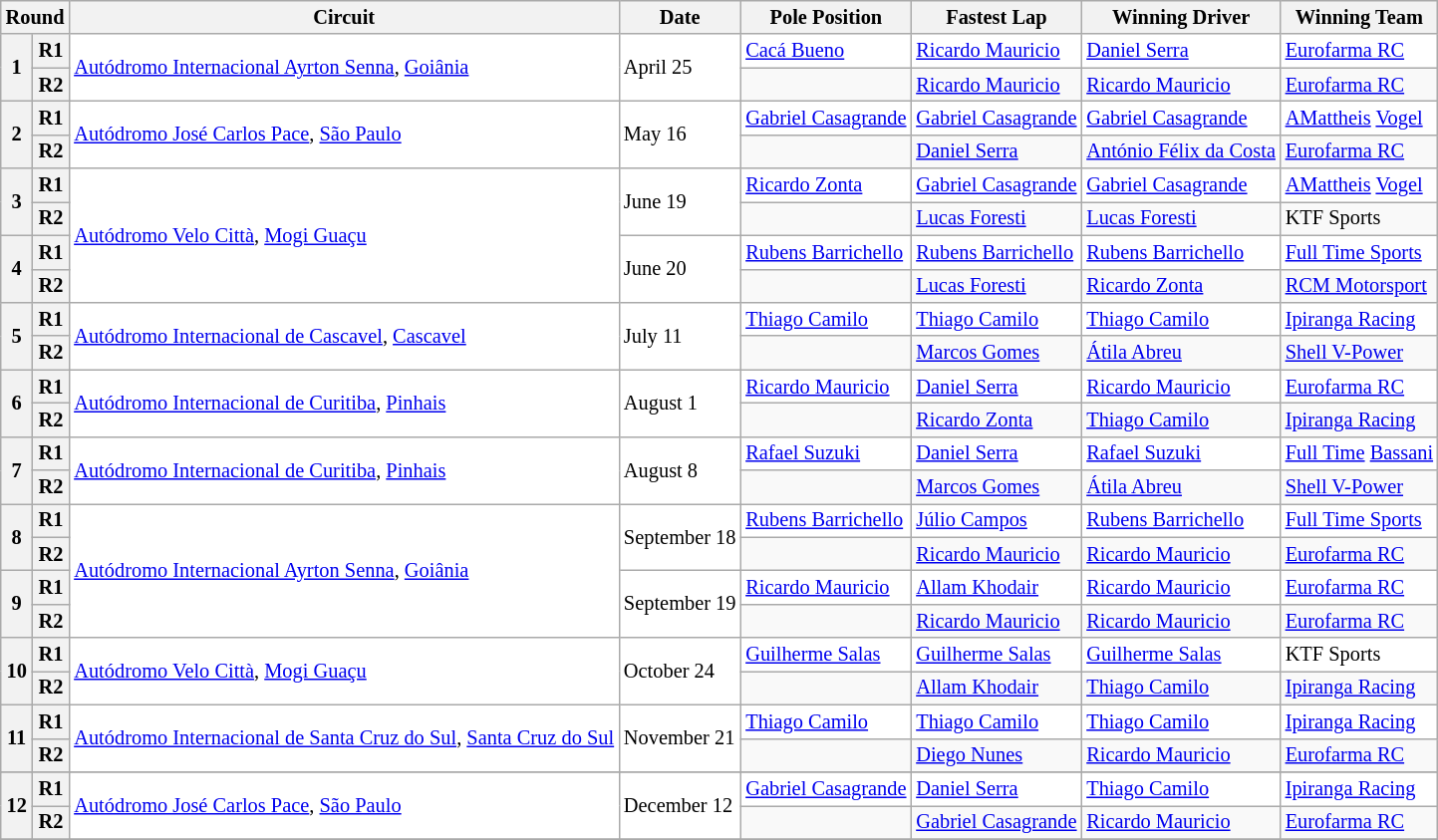<table class="wikitable" style="font-size: 85%;">
<tr>
<th colspan=2>Round</th>
<th>Circuit</th>
<th>Date</th>
<th>Pole Position</th>
<th>Fastest Lap</th>
<th>Winning Driver</th>
<th>Winning Team</th>
</tr>
<tr id="46" style="background:#FFFFFF;">
<th rowspan=2>1</th>
<th>R1</th>
<td rowspan=2><a href='#'>Autódromo Internacional Ayrton Senna</a>, <a href='#'>Goiânia</a></td>
<td rowspan=2>April 25</td>
<td> <a href='#'>Cacá Bueno</a></td>
<td> <a href='#'>Ricardo Mauricio</a></td>
<td> <a href='#'>Daniel Serra</a></td>
<td><a href='#'>Eurofarma RC</a></td>
</tr>
<tr>
<th>R2</th>
<td></td>
<td> <a href='#'>Ricardo Mauricio</a></td>
<td> <a href='#'>Ricardo Mauricio</a></td>
<td><a href='#'>Eurofarma RC</a></td>
</tr>
<tr id="46" style="background:#FFFFFF;">
<th rowspan=2>2</th>
<th>R1</th>
<td rowspan=2><a href='#'>Autódromo José Carlos Pace</a>, <a href='#'>São Paulo</a></td>
<td rowspan=2>May 16</td>
<td> <a href='#'>Gabriel Casagrande</a></td>
<td> <a href='#'>Gabriel Casagrande</a></td>
<td> <a href='#'>Gabriel Casagrande</a></td>
<td><a href='#'>AMattheis</a> <a href='#'>Vogel</a></td>
</tr>
<tr>
<th>R2</th>
<td></td>
<td> <a href='#'>Daniel Serra</a></td>
<td> <a href='#'>António Félix da Costa</a></td>
<td><a href='#'>Eurofarma RC</a></td>
</tr>
<tr id="46" style="background:#FFFFFF;">
<th rowspan=2>3</th>
<th>R1</th>
<td rowspan=4><a href='#'>Autódromo Velo Città</a>, <a href='#'>Mogi Guaçu</a></td>
<td rowspan=2>June 19</td>
<td> <a href='#'>Ricardo Zonta</a></td>
<td> <a href='#'>Gabriel Casagrande</a></td>
<td> <a href='#'>Gabriel Casagrande</a></td>
<td><a href='#'>AMattheis</a> <a href='#'>Vogel</a></td>
</tr>
<tr>
<th>R2</th>
<td></td>
<td> <a href='#'>Lucas Foresti</a></td>
<td> <a href='#'>Lucas Foresti</a></td>
<td>KTF Sports</td>
</tr>
<tr id="46" style="background:#FFFFFF;">
<th rowspan=2>4</th>
<th>R1</th>
<td rowspan=2>June 20</td>
<td> <a href='#'>Rubens Barrichello</a></td>
<td> <a href='#'>Rubens Barrichello</a></td>
<td> <a href='#'>Rubens Barrichello</a></td>
<td><a href='#'>Full Time Sports</a></td>
</tr>
<tr>
<th>R2</th>
<td></td>
<td> <a href='#'>Lucas Foresti</a></td>
<td> <a href='#'>Ricardo Zonta</a></td>
<td><a href='#'>RCM Motorsport</a></td>
</tr>
<tr id="46" style="background:#FFFFFF;">
<th rowspan=2>5</th>
<th>R1</th>
<td rowspan=2><a href='#'>Autódromo Internacional de Cascavel</a>, <a href='#'>Cascavel</a></td>
<td rowspan=2>July 11</td>
<td> <a href='#'>Thiago Camilo</a></td>
<td> <a href='#'>Thiago Camilo</a></td>
<td> <a href='#'>Thiago Camilo</a></td>
<td><a href='#'>Ipiranga Racing</a></td>
</tr>
<tr>
<th>R2</th>
<td></td>
<td> <a href='#'>Marcos Gomes</a></td>
<td> <a href='#'>Átila Abreu</a></td>
<td><a href='#'>Shell V-Power</a></td>
</tr>
<tr id="46" style="background:#FFFFFF;">
<th rowspan=2>6</th>
<th>R1</th>
<td rowspan=2><a href='#'>Autódromo Internacional de Curitiba</a>, <a href='#'>Pinhais</a></td>
<td rowspan=2>August 1</td>
<td> <a href='#'>Ricardo Mauricio</a></td>
<td> <a href='#'>Daniel Serra</a></td>
<td> <a href='#'>Ricardo Mauricio</a></td>
<td><a href='#'>Eurofarma RC</a></td>
</tr>
<tr>
<th>R2</th>
<td></td>
<td> <a href='#'>Ricardo Zonta</a></td>
<td> <a href='#'>Thiago Camilo</a></td>
<td><a href='#'>Ipiranga Racing</a></td>
</tr>
<tr id="46" style="background:#FFFFFF;">
<th rowspan=2>7</th>
<th>R1</th>
<td rowspan=2><a href='#'>Autódromo Internacional de Curitiba</a>, <a href='#'>Pinhais</a></td>
<td rowspan=2>August 8</td>
<td> <a href='#'>Rafael Suzuki</a></td>
<td> <a href='#'>Daniel Serra</a></td>
<td> <a href='#'>Rafael Suzuki</a></td>
<td><a href='#'>Full Time</a> <a href='#'>Bassani</a></td>
</tr>
<tr>
<th>R2</th>
<td></td>
<td> <a href='#'>Marcos Gomes</a></td>
<td> <a href='#'>Átila Abreu</a></td>
<td><a href='#'>Shell V-Power</a></td>
</tr>
<tr id="46" style="background:#FFFFFF;">
<th rowspan=2>8</th>
<th>R1</th>
<td rowspan=4><a href='#'>Autódromo Internacional Ayrton Senna</a>, <a href='#'>Goiânia</a></td>
<td rowspan=2>September 18</td>
<td> <a href='#'>Rubens Barrichello</a></td>
<td> <a href='#'>Júlio Campos</a></td>
<td> <a href='#'>Rubens Barrichello</a></td>
<td><a href='#'>Full Time Sports</a></td>
</tr>
<tr>
<th>R2</th>
<td></td>
<td> <a href='#'>Ricardo Mauricio</a></td>
<td> <a href='#'>Ricardo Mauricio</a></td>
<td><a href='#'>Eurofarma RC</a></td>
</tr>
<tr id="46" style="background:#FFFFFF;">
<th rowspan=2>9</th>
<th>R1</th>
<td rowspan=2>September 19</td>
<td> <a href='#'>Ricardo Mauricio</a></td>
<td> <a href='#'>Allam Khodair</a></td>
<td> <a href='#'>Ricardo Mauricio</a></td>
<td><a href='#'>Eurofarma RC</a></td>
</tr>
<tr>
<th>R2</th>
<td></td>
<td> <a href='#'>Ricardo Mauricio</a></td>
<td> <a href='#'>Ricardo Mauricio</a></td>
<td><a href='#'>Eurofarma RC</a></td>
</tr>
<tr id="46" style="background:#FFFFFF;">
<th rowspan=2>10</th>
<th>R1</th>
<td rowspan=2><a href='#'>Autódromo Velo Città</a>, <a href='#'>Mogi Guaçu</a></td>
<td rowspan=2>October 24</td>
<td> <a href='#'>Guilherme Salas</a></td>
<td> <a href='#'>Guilherme Salas</a></td>
<td> <a href='#'>Guilherme Salas</a></td>
<td>KTF Sports</td>
</tr>
<tr>
<th>R2</th>
<td></td>
<td> <a href='#'>Allam Khodair</a></td>
<td> <a href='#'>Thiago Camilo</a></td>
<td><a href='#'>Ipiranga Racing</a></td>
</tr>
<tr id="46" style="background:#FFFFFF;">
<th rowspan=2>11</th>
<th>R1</th>
<td rowspan=2><a href='#'>Autódromo Internacional de Santa Cruz do Sul</a>, <a href='#'>Santa Cruz do Sul</a></td>
<td rowspan=2>November 21</td>
<td> <a href='#'>Thiago Camilo</a></td>
<td> <a href='#'>Thiago Camilo</a></td>
<td> <a href='#'>Thiago Camilo</a></td>
<td><a href='#'>Ipiranga Racing</a></td>
</tr>
<tr>
<th>R2</th>
<td></td>
<td> <a href='#'>Diego Nunes</a></td>
<td> <a href='#'>Ricardo Mauricio</a></td>
<td><a href='#'>Eurofarma RC</a></td>
</tr>
<tr>
</tr>
<tr id="46" style="background:#FFFFFF;">
<th rowspan=2>12</th>
<th>R1</th>
<td rowspan=2><a href='#'>Autódromo José Carlos Pace</a>, <a href='#'>São Paulo</a></td>
<td rowspan=2>December 12</td>
<td> <a href='#'>Gabriel Casagrande</a></td>
<td> <a href='#'>Daniel Serra</a></td>
<td> <a href='#'>Thiago Camilo</a></td>
<td><a href='#'>Ipiranga Racing</a></td>
</tr>
<tr>
<th>R2</th>
<td></td>
<td> <a href='#'>Gabriel Casagrande</a></td>
<td> <a href='#'>Ricardo Mauricio</a></td>
<td><a href='#'>Eurofarma RC</a></td>
</tr>
<tr>
</tr>
</table>
